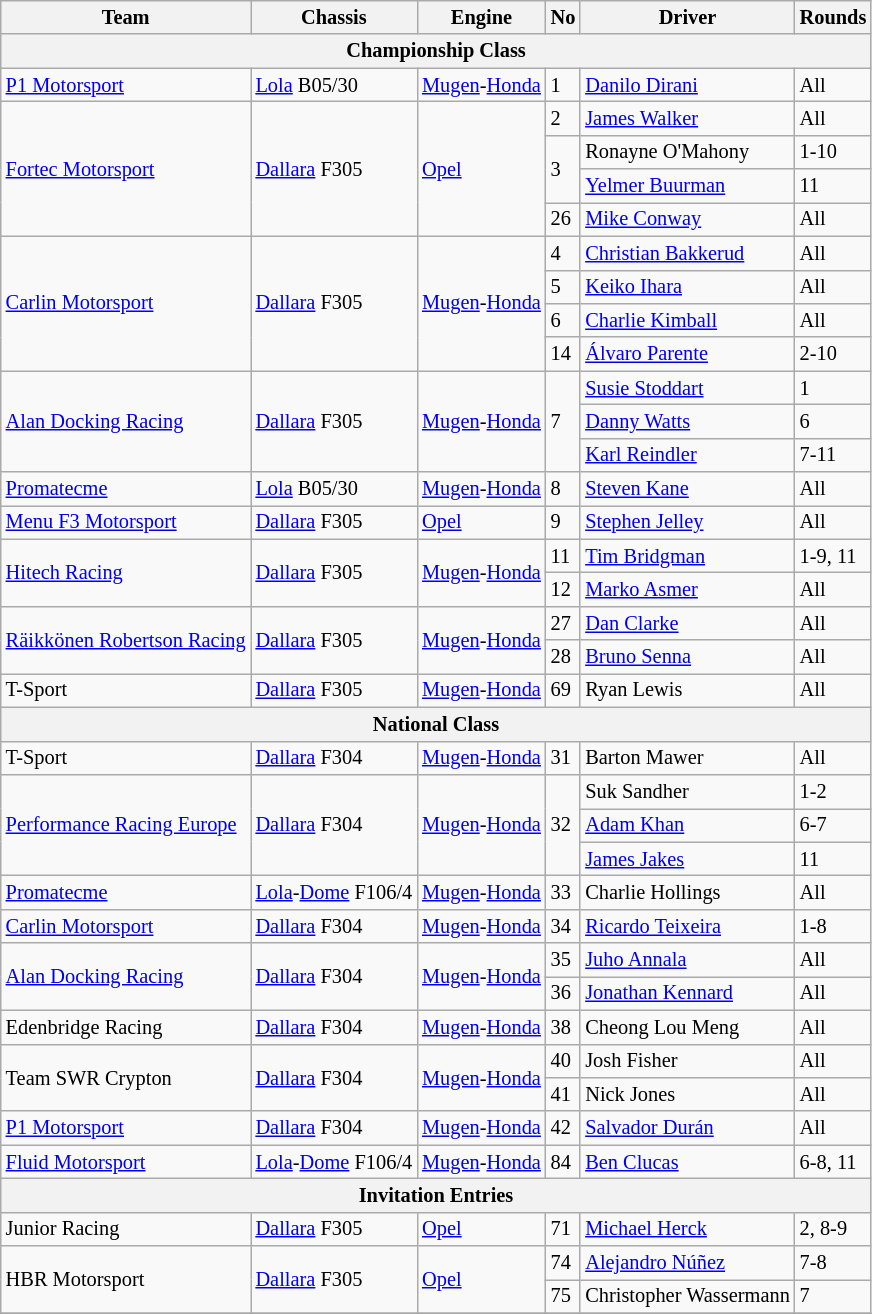<table class="wikitable" style="font-size: 85%;">
<tr>
<th>Team</th>
<th>Chassis</th>
<th>Engine</th>
<th>No</th>
<th>Driver</th>
<th>Rounds</th>
</tr>
<tr>
<th colspan=6>Championship Class</th>
</tr>
<tr>
<td> <a href='#'>P1 Motorsport</a></td>
<td><a href='#'>Lola</a> B05/30</td>
<td><a href='#'>Mugen</a>-<a href='#'>Honda</a></td>
<td>1</td>
<td> <a href='#'>Danilo Dirani</a></td>
<td>All</td>
</tr>
<tr>
<td rowspan=4> <a href='#'>Fortec Motorsport</a></td>
<td rowspan=4><a href='#'>Dallara</a> F305</td>
<td rowspan=4><a href='#'>Opel</a></td>
<td>2</td>
<td> <a href='#'>James Walker</a></td>
<td>All</td>
</tr>
<tr>
<td rowspan=2>3</td>
<td> Ronayne O'Mahony</td>
<td>1-10</td>
</tr>
<tr>
<td> <a href='#'>Yelmer Buurman</a></td>
<td>11</td>
</tr>
<tr>
<td>26</td>
<td> <a href='#'>Mike Conway</a></td>
<td>All</td>
</tr>
<tr>
<td rowspan=4> <a href='#'>Carlin Motorsport</a></td>
<td rowspan=4><a href='#'>Dallara</a> F305</td>
<td rowspan=4><a href='#'>Mugen</a>-<a href='#'>Honda</a></td>
<td>4</td>
<td> <a href='#'>Christian Bakkerud</a></td>
<td>All</td>
</tr>
<tr>
<td>5</td>
<td> <a href='#'>Keiko Ihara</a></td>
<td>All</td>
</tr>
<tr>
<td>6</td>
<td> <a href='#'>Charlie Kimball</a></td>
<td>All</td>
</tr>
<tr>
<td>14</td>
<td> <a href='#'>Álvaro Parente</a></td>
<td>2-10</td>
</tr>
<tr>
<td rowspan=3> <a href='#'>Alan Docking Racing</a></td>
<td rowspan=3><a href='#'>Dallara</a> F305</td>
<td rowspan=3><a href='#'>Mugen</a>-<a href='#'>Honda</a></td>
<td rowspan=3>7</td>
<td> <a href='#'>Susie Stoddart</a></td>
<td>1</td>
</tr>
<tr>
<td> <a href='#'>Danny Watts</a></td>
<td>6</td>
</tr>
<tr>
<td> <a href='#'>Karl Reindler</a></td>
<td>7-11</td>
</tr>
<tr>
<td> <a href='#'>Promatecme</a></td>
<td><a href='#'>Lola</a> B05/30</td>
<td><a href='#'>Mugen</a>-<a href='#'>Honda</a></td>
<td>8</td>
<td> <a href='#'>Steven Kane</a></td>
<td>All</td>
</tr>
<tr>
<td> <a href='#'>Menu F3 Motorsport</a></td>
<td><a href='#'>Dallara</a> F305</td>
<td><a href='#'>Opel</a></td>
<td>9</td>
<td> <a href='#'>Stephen Jelley</a></td>
<td>All</td>
</tr>
<tr>
<td rowspan=2> <a href='#'>Hitech Racing</a></td>
<td rowspan=2><a href='#'>Dallara</a> F305</td>
<td rowspan=2><a href='#'>Mugen</a>-<a href='#'>Honda</a></td>
<td>11</td>
<td> <a href='#'>Tim Bridgman</a></td>
<td>1-9, 11</td>
</tr>
<tr>
<td>12</td>
<td> <a href='#'>Marko Asmer</a></td>
<td>All</td>
</tr>
<tr>
<td rowspan=2 nowrap> <a href='#'>Räikkönen Robertson Racing</a></td>
<td rowspan=2><a href='#'>Dallara</a> F305</td>
<td rowspan=2><a href='#'>Mugen</a>-<a href='#'>Honda</a></td>
<td>27</td>
<td> <a href='#'>Dan Clarke</a></td>
<td>All</td>
</tr>
<tr>
<td>28</td>
<td> <a href='#'>Bruno Senna</a></td>
<td>All</td>
</tr>
<tr>
<td> T-Sport</td>
<td><a href='#'>Dallara</a> F305</td>
<td><a href='#'>Mugen</a>-<a href='#'>Honda</a></td>
<td>69</td>
<td> Ryan Lewis</td>
<td>All</td>
</tr>
<tr>
<th colspan=6>National Class</th>
</tr>
<tr>
<td> T-Sport</td>
<td><a href='#'>Dallara</a> F304</td>
<td><a href='#'>Mugen</a>-<a href='#'>Honda</a></td>
<td>31</td>
<td> Barton Mawer</td>
<td>All</td>
</tr>
<tr>
<td rowspan=3> <a href='#'>Performance Racing Europe</a></td>
<td rowspan=3><a href='#'>Dallara</a> F304</td>
<td rowspan=3><a href='#'>Mugen</a>-<a href='#'>Honda</a></td>
<td rowspan=3>32</td>
<td> Suk Sandher</td>
<td>1-2</td>
</tr>
<tr>
<td> <a href='#'>Adam Khan</a></td>
<td>6-7</td>
</tr>
<tr>
<td> <a href='#'>James Jakes</a></td>
<td>11</td>
</tr>
<tr>
<td> <a href='#'>Promatecme</a></td>
<td><a href='#'>Lola</a>-<a href='#'>Dome</a> F106/4</td>
<td><a href='#'>Mugen</a>-<a href='#'>Honda</a></td>
<td>33</td>
<td> Charlie Hollings</td>
<td>All</td>
</tr>
<tr>
<td> <a href='#'>Carlin Motorsport</a></td>
<td><a href='#'>Dallara</a> F304</td>
<td><a href='#'>Mugen</a>-<a href='#'>Honda</a></td>
<td>34</td>
<td> <a href='#'>Ricardo Teixeira</a></td>
<td>1-8</td>
</tr>
<tr>
<td rowspan=2> <a href='#'>Alan Docking Racing</a></td>
<td rowspan=2><a href='#'>Dallara</a> F304</td>
<td rowspan=2><a href='#'>Mugen</a>-<a href='#'>Honda</a></td>
<td>35</td>
<td> <a href='#'>Juho Annala</a></td>
<td>All</td>
</tr>
<tr>
<td>36</td>
<td> <a href='#'>Jonathan Kennard</a></td>
<td>All</td>
</tr>
<tr>
<td> Edenbridge Racing</td>
<td><a href='#'>Dallara</a> F304</td>
<td><a href='#'>Mugen</a>-<a href='#'>Honda</a></td>
<td>38</td>
<td> Cheong Lou Meng</td>
<td>All</td>
</tr>
<tr>
<td rowspan=2> Team SWR Crypton</td>
<td rowspan=2><a href='#'>Dallara</a> F304</td>
<td rowspan=2><a href='#'>Mugen</a>-<a href='#'>Honda</a></td>
<td>40</td>
<td> Josh Fisher</td>
<td>All</td>
</tr>
<tr>
<td>41</td>
<td> Nick Jones</td>
<td>All</td>
</tr>
<tr>
<td> <a href='#'>P1 Motorsport</a></td>
<td><a href='#'>Dallara</a> F304</td>
<td><a href='#'>Mugen</a>-<a href='#'>Honda</a></td>
<td>42</td>
<td> <a href='#'>Salvador Durán</a></td>
<td>All</td>
</tr>
<tr>
<td> <a href='#'>Fluid Motorsport</a></td>
<td nowrap><a href='#'>Lola</a>-<a href='#'>Dome</a> F106/4</td>
<td><a href='#'>Mugen</a>-<a href='#'>Honda</a></td>
<td>84</td>
<td> <a href='#'>Ben Clucas</a></td>
<td>6-8, 11</td>
</tr>
<tr>
<th colspan=6>Invitation Entries</th>
</tr>
<tr>
<td> Junior Racing</td>
<td><a href='#'>Dallara</a> F305</td>
<td><a href='#'>Opel</a></td>
<td>71</td>
<td> <a href='#'>Michael Herck</a></td>
<td>2, 8-9</td>
</tr>
<tr>
<td rowspan=2> HBR Motorsport</td>
<td rowspan=2><a href='#'>Dallara</a> F305</td>
<td rowspan=2><a href='#'>Opel</a></td>
<td>74</td>
<td> <a href='#'>Alejandro Núñez</a></td>
<td>7-8</td>
</tr>
<tr>
<td>75</td>
<td nowrap> Christopher Wassermann</td>
<td>7</td>
</tr>
<tr>
</tr>
</table>
